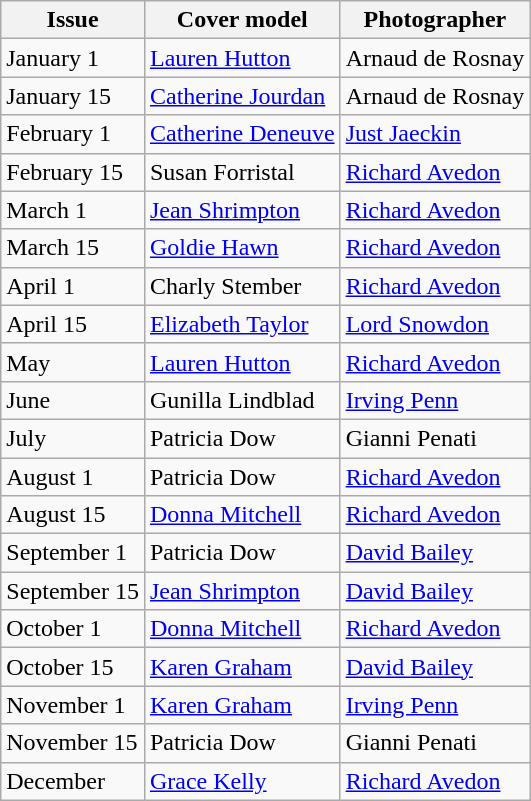<table class="sortable wikitable">
<tr>
<th>Issue</th>
<th>Cover model</th>
<th>Photographer</th>
</tr>
<tr>
<td>January 1</td>
<td><a href='#'>Lauren Hutton</a></td>
<td>Arnaud de Rosnay</td>
</tr>
<tr>
<td>January 15</td>
<td><a href='#'>Catherine Jourdan</a></td>
<td>Arnaud de Rosnay</td>
</tr>
<tr>
<td>February 1</td>
<td><a href='#'>Catherine Deneuve</a></td>
<td><a href='#'>Just Jaeckin</a></td>
</tr>
<tr>
<td>February 15</td>
<td>Susan Forristal</td>
<td><a href='#'>Richard Avedon</a></td>
</tr>
<tr>
<td>March 1</td>
<td><a href='#'>Jean Shrimpton</a></td>
<td><a href='#'>Richard Avedon</a></td>
</tr>
<tr>
<td>March 15</td>
<td><a href='#'>Goldie Hawn</a></td>
<td><a href='#'>Richard Avedon</a></td>
</tr>
<tr>
<td>April 1</td>
<td>Charly Stember</td>
<td><a href='#'>Richard Avedon</a></td>
</tr>
<tr>
<td>April 15</td>
<td><a href='#'>Elizabeth Taylor</a></td>
<td><a href='#'>Lord Snowdon</a></td>
</tr>
<tr>
<td>May</td>
<td><a href='#'>Lauren Hutton</a></td>
<td><a href='#'>Richard Avedon</a></td>
</tr>
<tr>
<td>June</td>
<td>Gunilla Lindblad</td>
<td><a href='#'>Irving Penn</a></td>
</tr>
<tr>
<td>July</td>
<td>Patricia Dow</td>
<td>Gianni Penati</td>
</tr>
<tr>
<td>August 1</td>
<td>Patricia Dow</td>
<td><a href='#'>Richard Avedon</a></td>
</tr>
<tr>
<td>August 15</td>
<td><a href='#'>Donna Mitchell</a></td>
<td><a href='#'>Richard Avedon</a></td>
</tr>
<tr>
<td>September 1</td>
<td>Patricia Dow</td>
<td><a href='#'>David Bailey</a></td>
</tr>
<tr>
<td>September 15</td>
<td><a href='#'>Jean Shrimpton</a></td>
<td><a href='#'>David Bailey</a></td>
</tr>
<tr>
<td>October 1</td>
<td><a href='#'>Donna Mitchell</a></td>
<td><a href='#'>Richard Avedon</a></td>
</tr>
<tr>
<td>October 15</td>
<td><a href='#'>Karen Graham</a></td>
<td><a href='#'>David Bailey</a></td>
</tr>
<tr>
<td>November 1</td>
<td><a href='#'>Karen Graham</a></td>
<td><a href='#'>Irving Penn</a></td>
</tr>
<tr>
<td>November 15</td>
<td>Patricia Dow</td>
<td>Gianni Penati</td>
</tr>
<tr>
<td>December</td>
<td><a href='#'>Grace Kelly</a></td>
<td><a href='#'>Richard Avedon</a></td>
</tr>
</table>
